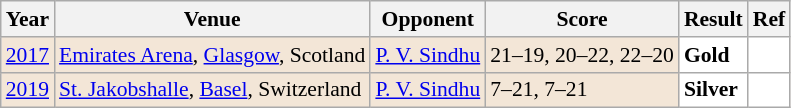<table class="sortable wikitable" style="font-size: 90%">
<tr>
<th>Year</th>
<th>Venue</th>
<th>Opponent</th>
<th>Score</th>
<th>Result</th>
<th>Ref</th>
</tr>
<tr style="background:#F3E6D7">
<td align="center"><a href='#'>2017</a></td>
<td align="left"><a href='#'>Emirates Arena</a>, <a href='#'>Glasgow</a>, Scotland</td>
<td align="left"> <a href='#'>P. V. Sindhu</a></td>
<td align="left">21–19, 20–22, 22–20</td>
<td style="text-align:left; background:white"> <strong>Gold</strong></td>
<td style="text-align:center; background:white"></td>
</tr>
<tr style="background:#F3E6D7">
<td align="center"><a href='#'>2019</a></td>
<td align="left"><a href='#'>St. Jakobshalle</a>, <a href='#'>Basel</a>, Switzerland</td>
<td align="left"> <a href='#'>P. V. Sindhu</a></td>
<td align="left">7–21, 7–21</td>
<td style="text-align:left; background:white"> <strong>Silver</strong></td>
<td style="text-align:center; background:white"></td>
</tr>
</table>
